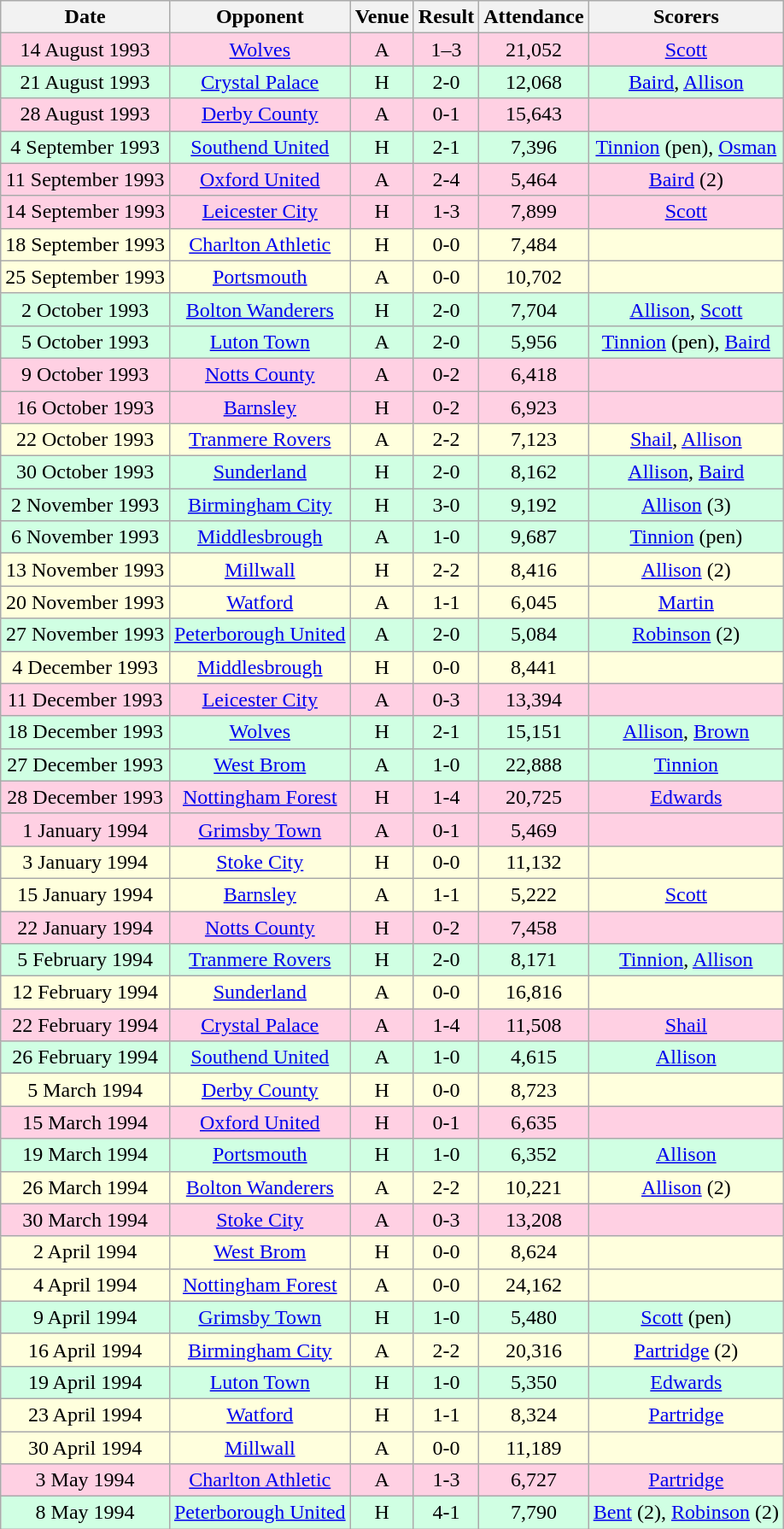<table class="wikitable sortable" style="font-size:100%; text-align:center">
<tr>
<th>Date</th>
<th>Opponent</th>
<th>Venue</th>
<th>Result</th>
<th>Attendance</th>
<th>Scorers</th>
</tr>
<tr style="background-color: #ffd0e3;">
<td>14 August 1993</td>
<td><a href='#'>Wolves</a></td>
<td>A</td>
<td>1–3</td>
<td>21,052</td>
<td><a href='#'>Scott</a></td>
</tr>
<tr style="background-color: #d0ffe3;">
<td>21 August 1993</td>
<td><a href='#'>Crystal Palace</a></td>
<td>H</td>
<td>2-0</td>
<td>12,068</td>
<td><a href='#'>Baird</a>, <a href='#'>Allison</a></td>
</tr>
<tr style="background-color: #ffd0e3;">
<td>28 August 1993</td>
<td><a href='#'>Derby County</a></td>
<td>A</td>
<td>0-1</td>
<td>15,643</td>
<td></td>
</tr>
<tr style="background-color: #d0ffe3;">
<td>4 September 1993</td>
<td><a href='#'>Southend United</a></td>
<td>H</td>
<td>2-1</td>
<td>7,396</td>
<td><a href='#'>Tinnion</a> (pen), <a href='#'>Osman</a></td>
</tr>
<tr style="background-color: #ffd0e3;">
<td>11 September 1993</td>
<td><a href='#'>Oxford United</a></td>
<td>A</td>
<td>2-4</td>
<td>5,464</td>
<td><a href='#'>Baird</a> (2)</td>
</tr>
<tr style="background-color: #ffd0e3;">
<td>14 September 1993</td>
<td><a href='#'>Leicester City</a></td>
<td>H</td>
<td>1-3</td>
<td>7,899</td>
<td><a href='#'>Scott</a></td>
</tr>
<tr style="background-color: #ffffdd;">
<td>18 September 1993</td>
<td><a href='#'>Charlton Athletic</a></td>
<td>H</td>
<td>0-0</td>
<td>7,484</td>
<td></td>
</tr>
<tr style="background-color: #ffffdd;">
<td>25 September 1993</td>
<td><a href='#'>Portsmouth</a></td>
<td>A</td>
<td>0-0</td>
<td>10,702</td>
<td></td>
</tr>
<tr style="background-color: #d0ffe3;">
<td>2 October 1993</td>
<td><a href='#'>Bolton Wanderers</a></td>
<td>H</td>
<td>2-0</td>
<td>7,704</td>
<td><a href='#'>Allison</a>, <a href='#'>Scott</a></td>
</tr>
<tr style="background-color: #d0ffe3;">
<td>5 October 1993</td>
<td><a href='#'>Luton Town</a></td>
<td>A</td>
<td>2-0</td>
<td>5,956</td>
<td><a href='#'>Tinnion</a> (pen), <a href='#'>Baird</a></td>
</tr>
<tr style="background-color: #ffd0e3;">
<td>9 October 1993</td>
<td><a href='#'>Notts County</a></td>
<td>A</td>
<td>0-2</td>
<td>6,418</td>
<td></td>
</tr>
<tr style="background-color: #ffd0e3;">
<td>16 October 1993</td>
<td><a href='#'>Barnsley</a></td>
<td>H</td>
<td>0-2</td>
<td>6,923</td>
<td></td>
</tr>
<tr style="background-color: #ffffdd;">
<td>22 October 1993</td>
<td><a href='#'>Tranmere Rovers</a></td>
<td>A</td>
<td>2-2</td>
<td>7,123</td>
<td><a href='#'>Shail</a>, <a href='#'>Allison</a></td>
</tr>
<tr style="background-color: #d0ffe3;">
<td>30 October 1993</td>
<td><a href='#'>Sunderland</a></td>
<td>H</td>
<td>2-0</td>
<td>8,162</td>
<td><a href='#'>Allison</a>, <a href='#'>Baird</a></td>
</tr>
<tr style="background-color: #d0ffe3;">
<td>2 November 1993</td>
<td><a href='#'>Birmingham City</a></td>
<td>H</td>
<td>3-0</td>
<td>9,192</td>
<td><a href='#'>Allison</a> (3)</td>
</tr>
<tr style="background-color: #d0ffe3;">
<td>6 November 1993</td>
<td><a href='#'>Middlesbrough</a></td>
<td>A</td>
<td>1-0</td>
<td>9,687</td>
<td><a href='#'>Tinnion</a> (pen)</td>
</tr>
<tr style="background-color: #ffffdd;">
<td>13 November 1993</td>
<td><a href='#'>Millwall</a></td>
<td>H</td>
<td>2-2</td>
<td>8,416</td>
<td><a href='#'>Allison</a> (2)</td>
</tr>
<tr style="background-color: #ffffdd;">
<td>20 November 1993</td>
<td><a href='#'>Watford</a></td>
<td>A</td>
<td>1-1</td>
<td>6,045</td>
<td><a href='#'>Martin</a></td>
</tr>
<tr style="background-color: #d0ffe3;">
<td>27 November 1993</td>
<td><a href='#'>Peterborough United</a></td>
<td>A</td>
<td>2-0</td>
<td>5,084</td>
<td><a href='#'>Robinson</a> (2)</td>
</tr>
<tr style="background-color: #ffffdd;">
<td>4 December 1993</td>
<td><a href='#'>Middlesbrough</a></td>
<td>H</td>
<td>0-0</td>
<td>8,441</td>
<td></td>
</tr>
<tr style="background-color: #ffd0e3;">
<td>11 December 1993</td>
<td><a href='#'>Leicester City</a></td>
<td>A</td>
<td>0-3</td>
<td>13,394</td>
<td></td>
</tr>
<tr style="background-color: #d0ffe3;">
<td>18 December 1993</td>
<td><a href='#'>Wolves</a></td>
<td>H</td>
<td>2-1</td>
<td>15,151</td>
<td><a href='#'>Allison</a>, <a href='#'>Brown</a></td>
</tr>
<tr style="background-color: #d0ffe3;">
<td>27 December 1993</td>
<td><a href='#'>West Brom</a></td>
<td>A</td>
<td>1-0</td>
<td>22,888</td>
<td><a href='#'>Tinnion</a></td>
</tr>
<tr style="background-color: #ffd0e3;">
<td>28 December 1993</td>
<td><a href='#'>Nottingham Forest</a></td>
<td>H</td>
<td>1-4</td>
<td>20,725</td>
<td><a href='#'>Edwards</a></td>
</tr>
<tr style="background-color: #ffd0e3;">
<td>1 January 1994</td>
<td><a href='#'>Grimsby Town</a></td>
<td>A</td>
<td>0-1</td>
<td>5,469</td>
<td></td>
</tr>
<tr style="background-color: #ffffdd;">
<td>3 January 1994</td>
<td><a href='#'>Stoke City</a></td>
<td>H</td>
<td>0-0</td>
<td>11,132</td>
<td></td>
</tr>
<tr style="background-color: #ffffdd;">
<td>15 January 1994</td>
<td><a href='#'>Barnsley</a></td>
<td>A</td>
<td>1-1</td>
<td>5,222</td>
<td><a href='#'>Scott</a></td>
</tr>
<tr style="background-color: #ffd0e3;">
<td>22 January 1994</td>
<td><a href='#'>Notts County</a></td>
<td>H</td>
<td>0-2</td>
<td>7,458</td>
<td></td>
</tr>
<tr style="background-color: #d0ffe3;">
<td>5 February 1994</td>
<td><a href='#'>Tranmere Rovers</a></td>
<td>H</td>
<td>2-0</td>
<td>8,171</td>
<td><a href='#'>Tinnion</a>, <a href='#'>Allison</a></td>
</tr>
<tr style="background-color: #ffffdd;">
<td>12 February 1994</td>
<td><a href='#'>Sunderland</a></td>
<td>A</td>
<td>0-0</td>
<td>16,816</td>
<td></td>
</tr>
<tr style="background-color: #ffd0e3;">
<td>22 February 1994</td>
<td><a href='#'>Crystal Palace</a></td>
<td>A</td>
<td>1-4</td>
<td>11,508</td>
<td><a href='#'>Shail</a></td>
</tr>
<tr style="background-color: #d0ffe3;">
<td>26 February 1994</td>
<td><a href='#'>Southend United</a></td>
<td>A</td>
<td>1-0</td>
<td>4,615</td>
<td><a href='#'>Allison</a></td>
</tr>
<tr style="background-color: #ffffdd;">
<td>5 March 1994</td>
<td><a href='#'>Derby County</a></td>
<td>H</td>
<td>0-0</td>
<td>8,723</td>
<td></td>
</tr>
<tr style="background-color: #ffd0e3;">
<td>15 March 1994</td>
<td><a href='#'>Oxford United</a></td>
<td>H</td>
<td>0-1</td>
<td>6,635</td>
<td></td>
</tr>
<tr style="background-color: #d0ffe3;">
<td>19 March 1994</td>
<td><a href='#'>Portsmouth</a></td>
<td>H</td>
<td>1-0</td>
<td>6,352</td>
<td><a href='#'>Allison</a></td>
</tr>
<tr style="background-color: #ffffdd;">
<td>26 March 1994</td>
<td><a href='#'>Bolton Wanderers</a></td>
<td>A</td>
<td>2-2</td>
<td>10,221</td>
<td><a href='#'>Allison</a> (2)</td>
</tr>
<tr style="background-color: #ffd0e3;">
<td>30 March 1994</td>
<td><a href='#'>Stoke City</a></td>
<td>A</td>
<td>0-3</td>
<td>13,208</td>
<td></td>
</tr>
<tr style="background-color: #ffffdd;">
<td>2 April 1994</td>
<td><a href='#'>West Brom</a></td>
<td>H</td>
<td>0-0</td>
<td>8,624</td>
<td></td>
</tr>
<tr style="background-color: #ffffdd;">
<td>4 April 1994</td>
<td><a href='#'>Nottingham Forest</a></td>
<td>A</td>
<td>0-0</td>
<td>24,162</td>
<td></td>
</tr>
<tr style="background-color: #d0ffe3;">
<td>9 April 1994</td>
<td><a href='#'>Grimsby Town</a></td>
<td>H</td>
<td>1-0</td>
<td>5,480</td>
<td><a href='#'>Scott</a> (pen)</td>
</tr>
<tr style="background-color: #ffffdd;">
<td>16 April 1994</td>
<td><a href='#'>Birmingham City</a></td>
<td>A</td>
<td>2-2</td>
<td>20,316</td>
<td><a href='#'>Partridge</a> (2)</td>
</tr>
<tr style="background-color: #d0ffe3;">
<td>19 April 1994</td>
<td><a href='#'>Luton Town</a></td>
<td>H</td>
<td>1-0</td>
<td>5,350</td>
<td><a href='#'>Edwards</a></td>
</tr>
<tr style="background-color: #ffffdd;">
<td>23 April 1994</td>
<td><a href='#'>Watford</a></td>
<td>H</td>
<td>1-1</td>
<td>8,324</td>
<td><a href='#'>Partridge</a></td>
</tr>
<tr style="background-color: #ffffdd;">
<td>30 April 1994</td>
<td><a href='#'>Millwall</a></td>
<td>A</td>
<td>0-0</td>
<td>11,189</td>
<td></td>
</tr>
<tr style="background-color: #ffd0e3;">
<td>3 May 1994</td>
<td><a href='#'>Charlton Athletic</a></td>
<td>A</td>
<td>1-3</td>
<td>6,727</td>
<td><a href='#'>Partridge</a></td>
</tr>
<tr style="background-color: #d0ffe3;">
<td>8 May 1994</td>
<td><a href='#'>Peterborough United</a></td>
<td>H</td>
<td>4-1</td>
<td>7,790</td>
<td><a href='#'>Bent</a> (2), <a href='#'>Robinson</a> (2)</td>
</tr>
</table>
